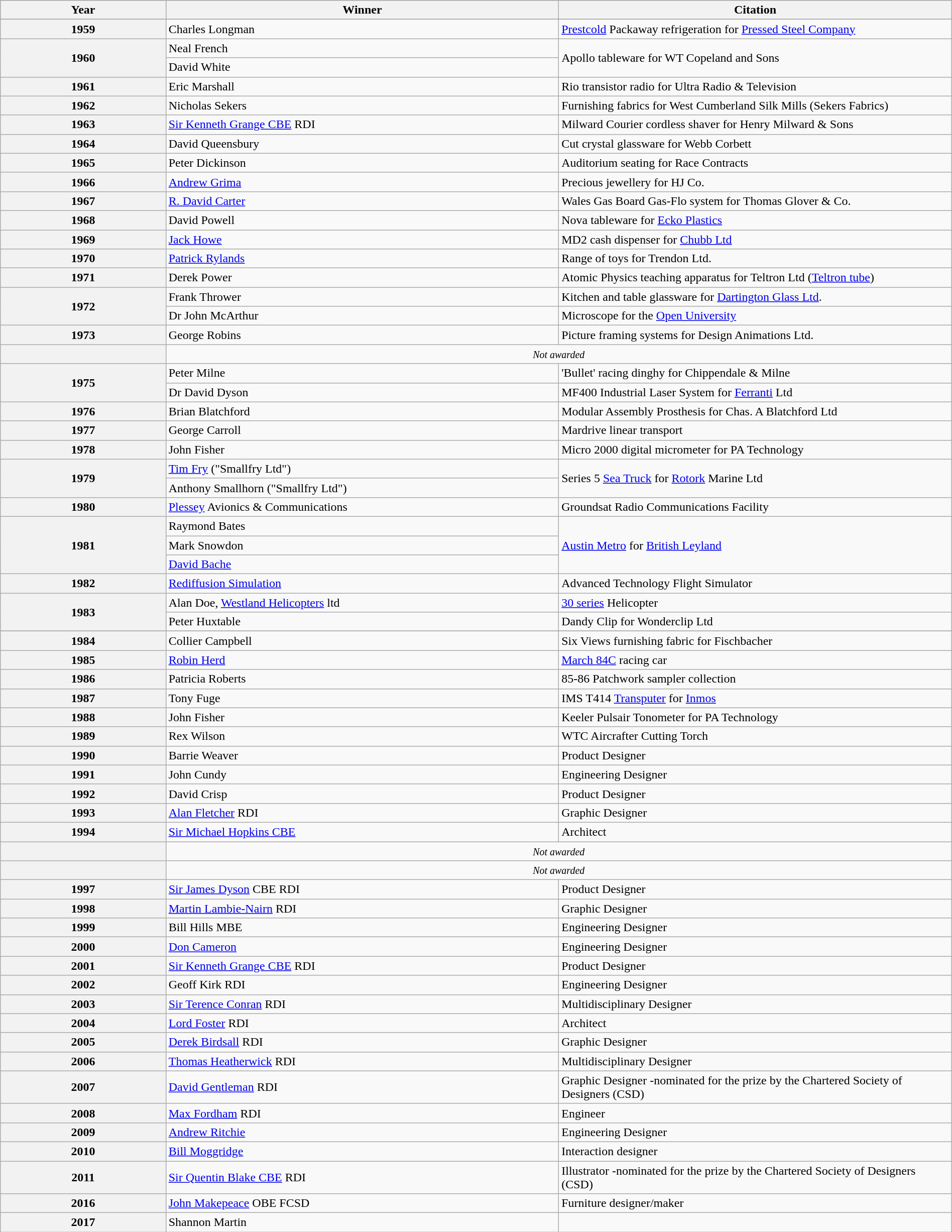<table class="wikitable sortable" style="width:100%">
<tr bgcolor="#bebebe">
<th width="8%">Year</th>
<th width="19%">Winner</th>
<th width="19%" class="unsortable">Citation</th>
</tr>
<tr>
</tr>
<tr>
<th>1959</th>
<td data-sort-value="Longman, Charles">Charles Longman</td>
<td><a href='#'>Prestcold</a> Packaway refrigeration for <a href='#'>Pressed Steel Company</a></td>
</tr>
<tr>
<th rowspan="2">1960</th>
<td data-sort-value="French, Neal">Neal French</td>
<td rowspan="2">Apollo tableware for WT Copeland and Sons</td>
</tr>
<tr>
<td data-sort-value="White, David">David White</td>
</tr>
<tr>
<th>1961</th>
<td data-sort-value="Marshall, Eric">Eric Marshall</td>
<td>Rio transistor radio for Ultra Radio & Television</td>
</tr>
<tr>
<th>1962</th>
<td data-sort-value="Sekers, Nicholas">Nicholas Sekers</td>
<td>Furnishing fabrics for West Cumberland Silk Mills (Sekers Fabrics)</td>
</tr>
<tr>
<th>1963</th>
<td data-sort-value="Grange, Kenneth"><a href='#'>Sir Kenneth Grange CBE</a> RDI</td>
<td>Milward Courier cordless shaver for Henry Milward & Sons</td>
</tr>
<tr>
<th>1964</th>
<td data-sort-value="Queensbury, David">David Queensbury</td>
<td>Cut crystal glassware for Webb Corbett</td>
</tr>
<tr>
<th>1965</th>
<td data-sort-value="Dickinson, Peter">Peter Dickinson</td>
<td>Auditorium seating for Race Contracts</td>
</tr>
<tr>
<th>1966</th>
<td data-sort-value="Grima, Andrew"><a href='#'>Andrew Grima</a></td>
<td>Precious jewellery for HJ Co.</td>
</tr>
<tr>
<th>1967</th>
<td data-sort-value="Carter, David"><a href='#'>R. David Carter</a></td>
<td>Wales Gas Board Gas-Flo system for Thomas Glover & Co.</td>
</tr>
<tr>
<th>1968</th>
<td data-sort-value="Powell, David">David Powell</td>
<td>Nova tableware for <a href='#'>Ecko Plastics</a></td>
</tr>
<tr>
<th>1969</th>
<td data-sort-value="Howe, Jack"><a href='#'>Jack Howe</a></td>
<td>MD2 cash dispenser for <a href='#'>Chubb Ltd</a></td>
</tr>
<tr>
<th>1970</th>
<td data-sort-value="Rylands, Patrick"><a href='#'>Patrick Rylands</a></td>
<td>Range of toys for Trendon Ltd.</td>
</tr>
<tr>
<th>1971</th>
<td data-sort-value="Power, Derek">Derek Power</td>
<td>Atomic Physics teaching apparatus for Teltron Ltd (<a href='#'>Teltron tube</a>)</td>
</tr>
<tr>
<th rowspan=2>1972</th>
<td data-sort-value="Thrower, Frank">Frank Thrower</td>
<td>Kitchen and table glassware for <a href='#'>Dartington Glass Ltd</a>.</td>
</tr>
<tr>
<td data-sort-value="Mcarthur, John">Dr John McArthur</td>
<td>Microscope for the <a href='#'>Open University</a></td>
</tr>
<tr>
<th>1973</th>
<td data-sort-value="Robins, George">George Robins</td>
<td>Picture framing systems for Design Animations Ltd.</td>
</tr>
<tr>
<th></th>
<td data-sort-value="" colspan="2" align="center"><small><em>Not awarded</em></small></td>
</tr>
<tr>
<th rowspan=2>1975</th>
<td data-sort-value="Milne, Peter">Peter Milne</td>
<td>'Bullet' racing dinghy for Chippendale & Milne</td>
</tr>
<tr>
<td data-sort-value="Dyson, David">Dr David Dyson</td>
<td>MF400 Industrial Laser System for <a href='#'>Ferranti</a> Ltd</td>
</tr>
<tr>
<th>1976</th>
<td data-sort-value="Blatchford, Brian">Brian Blatchford</td>
<td>Modular Assembly Prosthesis for Chas. A Blatchford Ltd</td>
</tr>
<tr>
<th>1977</th>
<td data-sort-value="Carroll, George">George Carroll</td>
<td>Mardrive linear transport</td>
</tr>
<tr>
<th>1978</th>
<td data-sort-value="Fisher, John">John Fisher</td>
<td>Micro 2000 digital micrometer for PA Technology</td>
</tr>
<tr>
<th rowspan="2">1979</th>
<td data-sort-value="Fry, Tim"><a href='#'>Tim Fry</a> ("Smallfry Ltd")</td>
<td rowspan="2">Series 5 <a href='#'>Sea Truck</a> for <a href='#'>Rotork</a> Marine Ltd</td>
</tr>
<tr>
<td data-sort-value="Smallhorn, Anthony">Anthony Smallhorn ("Smallfry Ltd")</td>
</tr>
<tr>
<th>1980</th>
<td data-sort-value="Plessey"><a href='#'>Plessey</a> Avionics & Communications</td>
<td>Groundsat Radio Communications Facility</td>
</tr>
<tr>
<th rowspan="3">1981</th>
<td data-sort-value="Bates, Raymond">Raymond Bates</td>
<td rowspan="3"><a href='#'>Austin Metro</a> for <a href='#'>British Leyland</a></td>
</tr>
<tr>
<td data-sort-value="Snowdon, Mark">Mark Snowdon</td>
</tr>
<tr>
<td data-sort-value="Bache, David"><a href='#'>David Bache</a></td>
</tr>
<tr>
<th>1982</th>
<td data-sort-value="Rediffusion"><a href='#'>Rediffusion Simulation</a></td>
<td>Advanced Technology Flight Simulator</td>
</tr>
<tr>
<th rowspan=2>1983</th>
<td data-sort-value="Westland">Alan Doe, <a href='#'>Westland Helicopters</a> ltd</td>
<td><a href='#'>30 series</a> Helicopter</td>
</tr>
<tr>
<td data-sort-value="Huxtable, Peter">Peter Huxtable</td>
<td>Dandy Clip for Wonderclip Ltd</td>
</tr>
<tr>
</tr>
<tr>
<th>1984</th>
<td data-sort-value="Campbell, Collier">Collier Campbell</td>
<td>Six Views furnishing fabric for Fischbacher</td>
</tr>
<tr>
<th>1985</th>
<td data-sort-value="Herd, Robin"><a href='#'>Robin Herd</a></td>
<td><a href='#'>March 84C</a> racing car</td>
</tr>
<tr>
<th>1986</th>
<td data-sort-value="Roberts, Patricia">Patricia Roberts</td>
<td>85-86 Patchwork sampler collection</td>
</tr>
<tr>
<th>1987</th>
<td data-sort-value="Fuge, Tony">Tony Fuge</td>
<td>IMS T414 <a href='#'>Transputer</a> for <a href='#'>Inmos</a></td>
</tr>
<tr>
<th>1988</th>
<td data-sort-value="Fisher, John">John Fisher</td>
<td>Keeler Pulsair Tonometer for PA Technology</td>
</tr>
<tr>
<th>1989</th>
<td data-sort-value="Wilson, Rex">Rex Wilson</td>
<td>WTC Aircrafter Cutting Torch</td>
</tr>
<tr>
<th>1990</th>
<td data-sort-value="Weaver, Barrie">Barrie Weaver</td>
<td>Product Designer</td>
</tr>
<tr>
<th>1991</th>
<td data-sort-value="Cundy, John">John Cundy</td>
<td>Engineering Designer</td>
</tr>
<tr>
<th>1992</th>
<td data-sort-value="Crisp, David">David Crisp</td>
<td>Product Designer</td>
</tr>
<tr>
<th>1993</th>
<td data-sort-value="Fletcher, Alan"><a href='#'>Alan Fletcher</a> RDI</td>
<td>Graphic Designer</td>
</tr>
<tr>
<th>1994</th>
<td data-sort-value="Hopkins, Michael"><a href='#'>Sir Michael Hopkins CBE</a></td>
<td>Architect</td>
</tr>
<tr>
<th></th>
<td data-sort-value="" colspan="2" align="center"><small><em>Not awarded</em></small></td>
</tr>
<tr>
<th></th>
<td data-sort-value="" colspan="2" align="center"><small><em>Not awarded</em></small></td>
</tr>
<tr>
<th>1997</th>
<td data-sort-value="Dyson, James"><a href='#'>Sir James Dyson</a> CBE RDI</td>
<td>Product Designer</td>
</tr>
<tr>
<th>1998</th>
<td data-sort-value="Lambie-Nairn, Martin"><a href='#'>Martin Lambie-Nairn</a> RDI</td>
<td>Graphic Designer</td>
</tr>
<tr>
<th>1999</th>
<td data-sort-value="Hills, Bill">Bill Hills MBE</td>
<td>Engineering Designer</td>
</tr>
<tr>
<th>2000</th>
<td data-sort-value="Cameron, Don"><a href='#'>Don Cameron</a></td>
<td>Engineering Designer</td>
</tr>
<tr>
<th>2001</th>
<td data-sort-value="Grange, Kenneth"><a href='#'>Sir Kenneth Grange CBE</a> RDI</td>
<td>Product Designer</td>
</tr>
<tr>
<th>2002</th>
<td data-sort-value="Kirk, Geoff">Geoff Kirk RDI</td>
<td>Engineering Designer</td>
</tr>
<tr>
<th>2003</th>
<td data-sort-value="Conran, Terence"><a href='#'>Sir Terence Conran</a> RDI</td>
<td>Multidisciplinary Designer</td>
</tr>
<tr>
<th>2004</th>
<td data-sort-value="Foster, Norman"><a href='#'>Lord Foster</a> RDI</td>
<td>Architect</td>
</tr>
<tr>
<th>2005</th>
<td data-sort-value="Birdsall, Derek"><a href='#'>Derek Birdsall</a> RDI</td>
<td>Graphic Designer</td>
</tr>
<tr>
<th>2006</th>
<td data-sort-value="Heatherwick, Thomas"><a href='#'>Thomas Heatherwick</a> RDI</td>
<td>Multidisciplinary Designer</td>
</tr>
<tr>
<th>2007</th>
<td data-sort-value="Gentleman, David"><a href='#'>David Gentleman</a> RDI</td>
<td>Graphic Designer -nominated for the prize by the Chartered Society of Designers (CSD)</td>
</tr>
<tr>
<th>2008</th>
<td data-sort-value="Fordham, Max"><a href='#'>Max Fordham</a> RDI</td>
<td>Engineer</td>
</tr>
<tr>
<th>2009</th>
<td data-sort-value="Richtie, Andrew"><a href='#'>Andrew Ritchie</a></td>
<td>Engineering Designer</td>
</tr>
<tr>
<th>2010</th>
<td data-sort-value="Moggridge, Bill"><a href='#'>Bill Moggridge</a></td>
<td>Interaction designer</td>
</tr>
<tr>
<th>2011</th>
<td data-sort-value="Blake, Quentin"><a href='#'>Sir Quentin Blake CBE</a> RDI</td>
<td>Illustrator -nominated for the prize by the Chartered Society of Designers (CSD)</td>
</tr>
<tr>
<th>2016</th>
<td data-sort-value="Makepeace, John"><a href='#'>John Makepeace</a> OBE FCSD</td>
<td>Furniture designer/maker</td>
</tr>
<tr>
<th>2017</th>
<td>Shannon Martin</td>
</tr>
</table>
